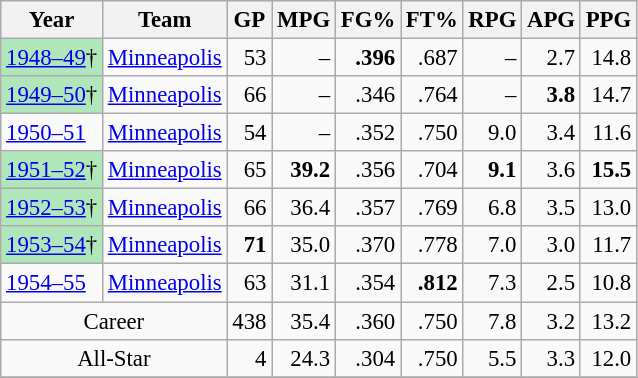<table class="wikitable sortable" style="font-size:95%; text-align:right;">
<tr>
<th>Year</th>
<th>Team</th>
<th>GP</th>
<th>MPG</th>
<th>FG%</th>
<th>FT%</th>
<th>RPG</th>
<th>APG</th>
<th>PPG</th>
</tr>
<tr>
<td style="text-align:left;background:#afe6ba;"><a href='#'>1948–49</a>†</td>
<td style="text-align:left;"><a href='#'>Minneapolis</a></td>
<td>53</td>
<td>–</td>
<td><strong>.396</strong></td>
<td>.687</td>
<td>–</td>
<td>2.7</td>
<td>14.8</td>
</tr>
<tr>
<td style="text-align:left;background:#afe6ba;"><a href='#'>1949–50</a>†</td>
<td style="text-align:left;"><a href='#'>Minneapolis</a></td>
<td>66</td>
<td>–</td>
<td>.346</td>
<td>.764</td>
<td>–</td>
<td><strong>3.8</strong></td>
<td>14.7</td>
</tr>
<tr>
<td style="text-align:left;"><a href='#'>1950–51</a></td>
<td style="text-align:left;"><a href='#'>Minneapolis</a></td>
<td>54</td>
<td>–</td>
<td>.352</td>
<td>.750</td>
<td>9.0</td>
<td>3.4</td>
<td>11.6</td>
</tr>
<tr>
<td style="text-align:left;background:#afe6ba;"><a href='#'>1951–52</a>†</td>
<td style="text-align:left;"><a href='#'>Minneapolis</a></td>
<td>65</td>
<td><strong>39.2</strong></td>
<td>.356</td>
<td>.704</td>
<td><strong>9.1</strong></td>
<td>3.6</td>
<td><strong>15.5</strong></td>
</tr>
<tr>
<td style="text-align:left;background:#afe6ba;"><a href='#'>1952–53</a>†</td>
<td style="text-align:left;"><a href='#'>Minneapolis</a></td>
<td>66</td>
<td>36.4</td>
<td>.357</td>
<td>.769</td>
<td>6.8</td>
<td>3.5</td>
<td>13.0</td>
</tr>
<tr>
<td style="text-align:left;background:#afe6ba;"><a href='#'>1953–54</a>†</td>
<td style="text-align:left;"><a href='#'>Minneapolis</a></td>
<td><strong>71</strong></td>
<td>35.0</td>
<td>.370</td>
<td>.778</td>
<td>7.0</td>
<td>3.0</td>
<td>11.7</td>
</tr>
<tr>
<td style="text-align:left;"><a href='#'>1954–55</a></td>
<td style="text-align:left;"><a href='#'>Minneapolis</a></td>
<td>63</td>
<td>31.1</td>
<td>.354</td>
<td><strong>.812</strong></td>
<td>7.3</td>
<td>2.5</td>
<td>10.8</td>
</tr>
<tr>
<td style="text-align:center;" colspan="2">Career</td>
<td>438</td>
<td>35.4</td>
<td>.360</td>
<td>.750</td>
<td>7.8</td>
<td>3.2</td>
<td>13.2</td>
</tr>
<tr>
<td style="text-align:center;" colspan="2">All-Star</td>
<td>4</td>
<td>24.3</td>
<td>.304</td>
<td>.750</td>
<td>5.5</td>
<td>3.3</td>
<td>12.0</td>
</tr>
<tr>
</tr>
</table>
